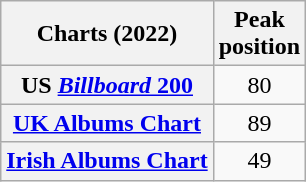<table class="wikitable sortable plainrowheaders" style="text-align:center">
<tr>
<th scope="col">Charts (2022)</th>
<th scope="col">Peak<br>position</th>
</tr>
<tr>
<th scope="row">US <a href='#'><em>Billboard</em> 200</a></th>
<td>80</td>
</tr>
<tr>
<th scope="row"><a href='#'>UK Albums Chart</a></th>
<td>89</td>
</tr>
<tr>
<th scope="row"><a href='#'>Irish Albums Chart</a></th>
<td>49</td>
</tr>
</table>
